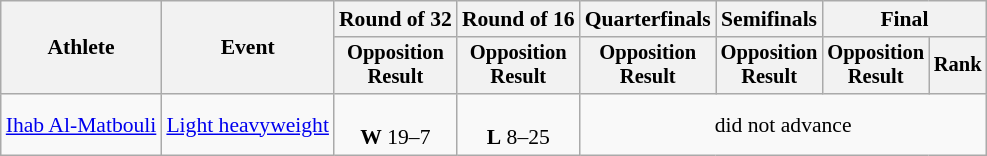<table class="wikitable" style="font-size:90%">
<tr>
<th rowspan="2">Athlete</th>
<th rowspan="2">Event</th>
<th>Round of 32</th>
<th>Round of 16</th>
<th>Quarterfinals</th>
<th>Semifinals</th>
<th colspan=2>Final</th>
</tr>
<tr style="font-size:95%">
<th>Opposition<br>Result</th>
<th>Opposition<br>Result</th>
<th>Opposition<br>Result</th>
<th>Opposition<br>Result</th>
<th>Opposition<br>Result</th>
<th>Rank</th>
</tr>
<tr align=center>
<td align=left><a href='#'>Ihab Al-Matbouli</a></td>
<td align=left><a href='#'>Light heavyweight</a></td>
<td><br><strong>W</strong> 19–7</td>
<td><br><strong>L</strong> 8–25</td>
<td colspan=4>did not advance</td>
</tr>
</table>
